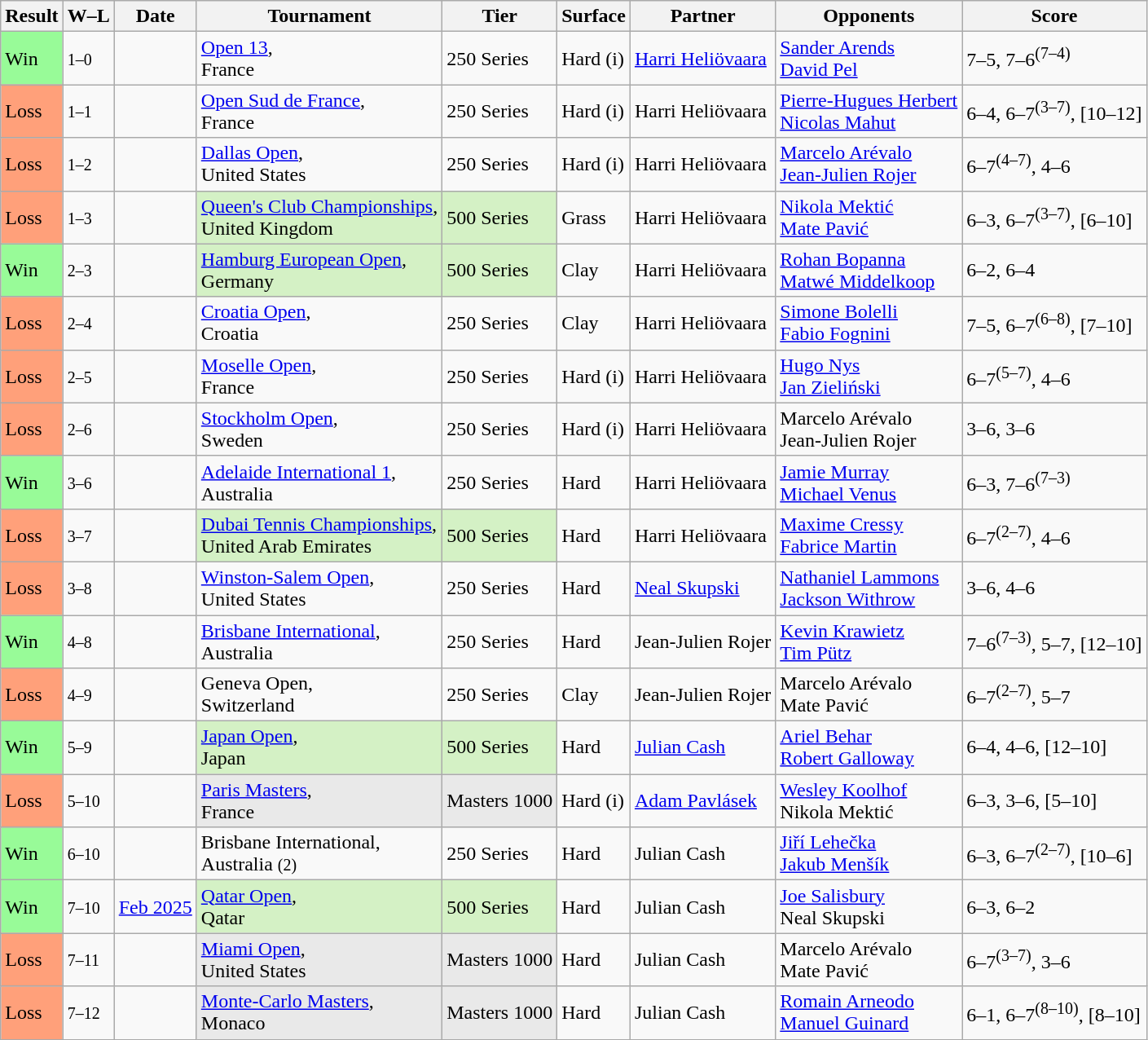<table class="sortable wikitable">
<tr>
<th>Result</th>
<th class="unsortable">W–L</th>
<th>Date</th>
<th>Tournament</th>
<th>Tier</th>
<th>Surface</th>
<th>Partner</th>
<th>Opponents</th>
<th class="unsortable">Score</th>
</tr>
<tr>
<td bgcolor=98FB98>Win</td>
<td><small>1–0</small></td>
<td><a href='#'></a></td>
<td><a href='#'>Open 13</a>, <br> France</td>
<td>250 Series</td>
<td>Hard (i)</td>
<td> <a href='#'>Harri Heliövaara</a></td>
<td> <a href='#'>Sander Arends</a><br> <a href='#'>David Pel</a></td>
<td>7–5, 7–6<sup>(7–4)</sup></td>
</tr>
<tr>
<td bgcolor=FFA07A>Loss</td>
<td><small>1–1</small></td>
<td><a href='#'></a></td>
<td><a href='#'>Open Sud de France</a>, <br> France</td>
<td>250 Series</td>
<td>Hard (i)</td>
<td> Harri Heliövaara</td>
<td> <a href='#'>Pierre-Hugues Herbert</a><br> <a href='#'>Nicolas Mahut</a></td>
<td>6–4, 6–7<sup>(3–7)</sup>, [10–12]</td>
</tr>
<tr>
<td bgcolor=FFA07A>Loss</td>
<td><small>1–2</small></td>
<td><a href='#'></a></td>
<td><a href='#'>Dallas Open</a>, <br> United States</td>
<td>250 Series</td>
<td>Hard (i)</td>
<td> Harri Heliövaara</td>
<td> <a href='#'>Marcelo Arévalo</a><br> <a href='#'>Jean-Julien Rojer</a></td>
<td>6–7<sup>(4–7)</sup>, 4–6</td>
</tr>
<tr>
<td bgcolor=FFA07A>Loss</td>
<td><small>1–3</small></td>
<td><a href='#'></a></td>
<td style="background:#d4f1c5;"><a href='#'>Queen's Club Championships</a>, <br> United Kingdom</td>
<td style="background:#d4f1c5;">500 Series</td>
<td>Grass</td>
<td> Harri Heliövaara</td>
<td> <a href='#'>Nikola Mektić</a><br> <a href='#'>Mate Pavić</a></td>
<td>6–3, 6–7<sup>(3–7)</sup>, [6–10]</td>
</tr>
<tr>
<td bgcolor=98FB98>Win</td>
<td><small>2–3</small></td>
<td><a href='#'></a></td>
<td style="background:#D4F1C5;"><a href='#'>Hamburg European Open</a>, <br> Germany</td>
<td style="background:#D4F1C5;">500 Series</td>
<td>Clay</td>
<td> Harri Heliövaara</td>
<td> <a href='#'>Rohan Bopanna</a><br> <a href='#'>Matwé Middelkoop</a></td>
<td>6–2, 6–4</td>
</tr>
<tr>
<td bgcolor=FFA07A>Loss</td>
<td><small>2–4</small></td>
<td><a href='#'></a></td>
<td><a href='#'>Croatia Open</a>, <br> Croatia</td>
<td>250 Series</td>
<td>Clay</td>
<td> Harri Heliövaara</td>
<td> <a href='#'>Simone Bolelli</a><br> <a href='#'>Fabio Fognini</a></td>
<td>7–5, 6–7<sup>(6–8)</sup>, [7–10]</td>
</tr>
<tr>
<td bgcolor=FFA07A>Loss</td>
<td><small>2–5</small></td>
<td><a href='#'></a></td>
<td><a href='#'>Moselle Open</a>, <br> France</td>
<td>250 Series</td>
<td>Hard (i)</td>
<td> Harri Heliövaara</td>
<td> <a href='#'>Hugo Nys</a><br> <a href='#'>Jan Zieliński</a></td>
<td>6–7<sup>(5–7)</sup>, 4–6</td>
</tr>
<tr>
<td bgcolor=FFA07A>Loss</td>
<td><small>2–6</small></td>
<td><a href='#'></a></td>
<td><a href='#'>Stockholm Open</a>, <br> Sweden</td>
<td>250 Series</td>
<td>Hard (i)</td>
<td> Harri Heliövaara</td>
<td> Marcelo Arévalo<br> Jean-Julien Rojer</td>
<td>3–6, 3–6</td>
</tr>
<tr>
<td bgcolor=98FB98>Win</td>
<td><small>3–6</small></td>
<td><a href='#'></a></td>
<td><a href='#'>Adelaide International 1</a>, <br> Australia</td>
<td>250 Series</td>
<td>Hard</td>
<td> Harri Heliövaara</td>
<td> <a href='#'>Jamie Murray</a><br> <a href='#'>Michael Venus</a></td>
<td>6–3, 7–6<sup>(7–3)</sup></td>
</tr>
<tr>
<td bgcolor=FFA07A>Loss</td>
<td><small>3–7</small></td>
<td><a href='#'></a></td>
<td style="background:#D4F1C5;"><a href='#'>Dubai Tennis Championships</a>, <br> United Arab Emirates</td>
<td style="background:#D4F1C5;">500 Series</td>
<td>Hard</td>
<td> Harri Heliövaara</td>
<td> <a href='#'>Maxime Cressy</a> <br> <a href='#'>Fabrice Martin</a></td>
<td>6–7<sup>(2–7)</sup>, 4–6</td>
</tr>
<tr>
<td style="background:#ffa07a;">Loss</td>
<td><small>3–8</small></td>
<td><a href='#'></a></td>
<td><a href='#'>Winston-Salem Open</a>, <br> United States</td>
<td>250 Series</td>
<td>Hard</td>
<td> <a href='#'>Neal Skupski</a></td>
<td> <a href='#'>Nathaniel Lammons</a><br> <a href='#'>Jackson Withrow</a></td>
<td>3–6, 4–6</td>
</tr>
<tr>
<td bgcolor=98FB98>Win</td>
<td><small>4–8</small></td>
<td><a href='#'></a></td>
<td><a href='#'>Brisbane International</a>, <br> Australia</td>
<td>250 Series</td>
<td>Hard</td>
<td> Jean-Julien Rojer</td>
<td> <a href='#'>Kevin Krawietz</a> <br>  <a href='#'>Tim Pütz</a></td>
<td>7–6<sup>(7–3)</sup>, 5–7, [12–10]</td>
</tr>
<tr>
<td bgcolor=FFA07A>Loss</td>
<td><small>4–9</small></td>
<td><a href='#'></a></td>
<td>Geneva Open,<br>Switzerland</td>
<td>250 Series</td>
<td>Clay</td>
<td> Jean-Julien Rojer</td>
<td> Marcelo Arévalo<br> Mate Pavić</td>
<td>6–7<sup>(2–7)</sup>, 5–7</td>
</tr>
<tr>
<td bgcolor=98FB98>Win</td>
<td><small>5–9</small></td>
<td><a href='#'></a></td>
<td style="background:#d4f1c5;"><a href='#'>Japan Open</a>,<br>Japan</td>
<td style="background:#d4f1c5;">500 Series</td>
<td>Hard</td>
<td> <a href='#'>Julian Cash</a></td>
<td> <a href='#'>Ariel Behar</a><br> <a href='#'>Robert Galloway</a></td>
<td>6–4, 4–6, [12–10]</td>
</tr>
<tr>
<td bgcolor=FFA07A>Loss</td>
<td><small>5–10</small></td>
<td><a href='#'></a></td>
<td style=background:#E9E9E9><a href='#'>Paris Masters</a>,<br>France</td>
<td style=background:#E9E9E9>Masters 1000</td>
<td>Hard (i)</td>
<td> <a href='#'>Adam Pavlásek</a></td>
<td> <a href='#'>Wesley Koolhof</a><br> Nikola Mektić</td>
<td>6–3, 3–6, [5–10]</td>
</tr>
<tr>
<td bgcolor=98FB98>Win</td>
<td><small>6–10</small></td>
<td><a href='#'></a></td>
<td>Brisbane International, <br> Australia <small>(2)</small></td>
<td>250 Series</td>
<td>Hard</td>
<td> Julian Cash</td>
<td> <a href='#'>Jiří Lehečka</a><br> <a href='#'>Jakub Menšík</a></td>
<td>6–3, 6–7<sup>(2–7)</sup>, [10–6]</td>
</tr>
<tr>
<td bgcolor=98FB98>Win</td>
<td><small>7–10</small></td>
<td><a href='#'>Feb 2025</a></td>
<td style=background:#d4f1c5><a href='#'>Qatar Open</a>, <br> Qatar</td>
<td style=background:#d4f1c5>500 Series</td>
<td>Hard</td>
<td> Julian Cash</td>
<td> <a href='#'>Joe Salisbury</a><br> Neal Skupski</td>
<td>6–3, 6–2</td>
</tr>
<tr>
<td bgcolor=FFA07A>Loss</td>
<td><small>7–11</small></td>
<td><a href='#'></a></td>
<td style=background:#E9E9E9><a href='#'>Miami Open</a>,<br>United States</td>
<td style=background:#E9E9E9>Masters 1000</td>
<td>Hard</td>
<td> Julian Cash</td>
<td> Marcelo Arévalo<br> Mate Pavić</td>
<td>6–7<sup>(3–7)</sup>, 3–6</td>
</tr>
<tr>
<td bgcolor=FFA07A>Loss</td>
<td><small>7–12</small></td>
<td><a href='#'></a></td>
<td style=background:#E9E9E9><a href='#'>Monte-Carlo Masters</a>,<br>Monaco</td>
<td style=background:#E9E9E9>Masters 1000</td>
<td>Hard</td>
<td> Julian Cash</td>
<td> <a href='#'>Romain Arneodo</a><br> <a href='#'>Manuel Guinard</a></td>
<td>6–1, 6–7<sup>(8–10)</sup>, [8–10]</td>
</tr>
</table>
